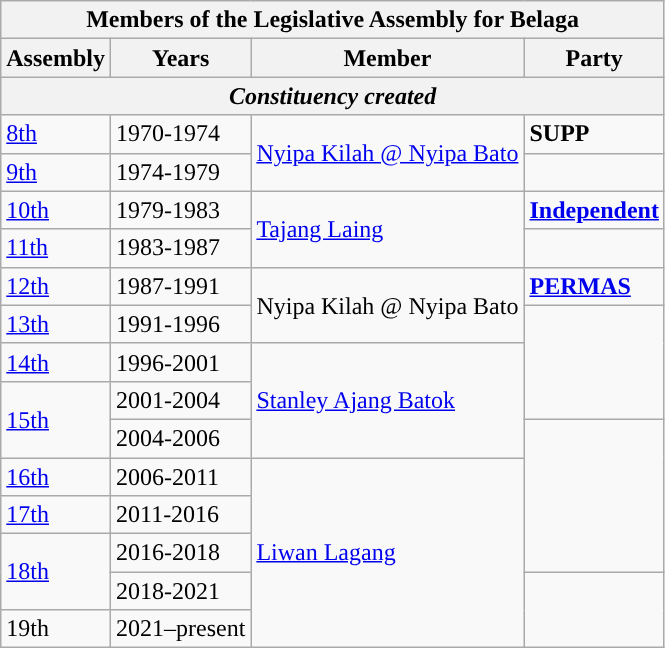<table class=wikitable>
<tr>
<th colspan="4">Members of the Legislative Assembly for Belaga</th>
</tr>
<tr>
<th>Assembly</th>
<th>Years</th>
<th>Member</th>
<th>Party</th>
</tr>
<tr>
<th colspan=4 align=center><em>Constituency created</em></th>
</tr>
<tr>
<td><a href='#'>8th</a></td>
<td>1970-1974</td>
<td rowspan=2><a href='#'>Nyipa Kilah @ Nyipa Bato</a></td>
<td><strong>SUPP</strong></td>
</tr>
<tr>
<td><a href='#'>9th</a></td>
<td>1974-1979</td>
<td></td>
</tr>
<tr>
<td><a href='#'>10th</a></td>
<td>1979-1983</td>
<td rowspan=2><a href='#'>Tajang Laing</a></td>
<td><strong><a href='#'>Independent</a></strong></td>
</tr>
<tr>
<td><a href='#'>11th</a></td>
<td>1983-1987</td>
<td></td>
</tr>
<tr>
<td><a href='#'>12th</a></td>
<td>1987-1991</td>
<td rowspan=2>Nyipa Kilah @ Nyipa Bato</td>
<td><strong><a href='#'>PERMAS</a></strong></td>
</tr>
<tr>
<td><a href='#'>13th</a></td>
<td>1991-1996</td>
<td rowspan=3></td>
</tr>
<tr>
<td><a href='#'>14th</a></td>
<td>1996-2001</td>
<td rowspan=3><a href='#'>Stanley Ajang Batok</a></td>
</tr>
<tr>
<td rowspan=2><a href='#'>15th</a></td>
<td>2001-2004</td>
</tr>
<tr>
<td>2004-2006</td>
<td rowspan=4></td>
</tr>
<tr>
<td><a href='#'>16th</a></td>
<td>2006-2011</td>
<td rowspan="5"><a href='#'>Liwan Lagang</a></td>
</tr>
<tr>
<td><a href='#'>17th</a></td>
<td>2011-2016</td>
</tr>
<tr>
<td rowspan="2"><a href='#'>18th</a></td>
<td>2016-2018</td>
</tr>
<tr>
<td>2018-2021</td>
<td rowspan="2"></td>
</tr>
<tr>
<td>19th</td>
<td>2021–present</td>
</tr>
</table>
